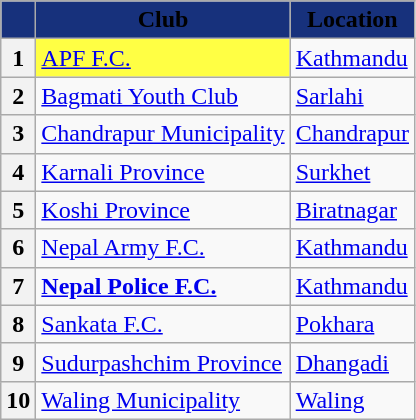<table class="wikitable sortable" style="text-align:left">
<tr>
<th style="background:#17317c;"></th>
<th style="background:#17317c;"><span>Club</span></th>
<th style="background:#17317c;"><span>Location</span></th>
</tr>
<tr>
<th>1</th>
<td bgcolor=#ffff44><a href='#'>APF F.C.</a></td>
<td><a href='#'>Kathmandu</a></td>
</tr>
<tr>
<th>2</th>
<td><a href='#'>Bagmati Youth Club</a></td>
<td><a href='#'>Sarlahi</a></td>
</tr>
<tr>
<th>3</th>
<td><a href='#'>Chandrapur Municipality</a></td>
<td><a href='#'>Chandrapur</a></td>
</tr>
<tr>
<th>4</th>
<td><a href='#'>Karnali Province</a></td>
<td><a href='#'>Surkhet</a></td>
</tr>
<tr>
<th>5</th>
<td><a href='#'>Koshi Province</a></td>
<td><a href='#'>Biratnagar</a></td>
</tr>
<tr>
<th>6</th>
<td><a href='#'>Nepal Army F.C.</a></td>
<td><a href='#'>Kathmandu</a></td>
</tr>
<tr>
<th>7</th>
<td><strong><a href='#'>Nepal Police F.C.</a></strong></td>
<td><a href='#'>Kathmandu</a></td>
</tr>
<tr>
<th>8</th>
<td><a href='#'>Sankata F.C.</a></td>
<td><a href='#'>Pokhara</a></td>
</tr>
<tr>
<th>9</th>
<td><a href='#'>Sudurpashchim Province</a></td>
<td><a href='#'>Dhangadi</a></td>
</tr>
<tr>
<th>10</th>
<td><a href='#'>Waling Municipality</a></td>
<td><a href='#'>Waling</a></td>
</tr>
</table>
